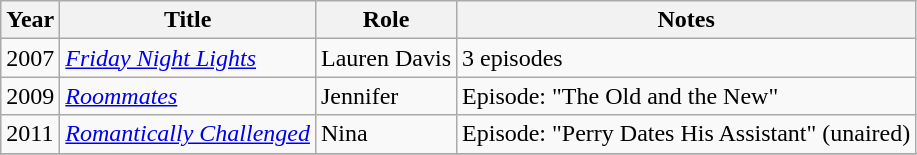<table class="wikitable sortable">
<tr>
<th>Year</th>
<th>Title</th>
<th>Role</th>
<th class="unsortable">Notes</th>
</tr>
<tr>
<td>2007</td>
<td><em><a href='#'>Friday Night Lights</a></em></td>
<td>Lauren Davis</td>
<td>3 episodes</td>
</tr>
<tr>
<td>2009</td>
<td><em><a href='#'>Roommates</a></em></td>
<td>Jennifer</td>
<td>Episode: "The Old and the New"</td>
</tr>
<tr>
<td>2011</td>
<td><em><a href='#'>Romantically Challenged</a></em></td>
<td>Nina</td>
<td>Episode: "Perry Dates His Assistant" (unaired)</td>
</tr>
<tr>
</tr>
</table>
